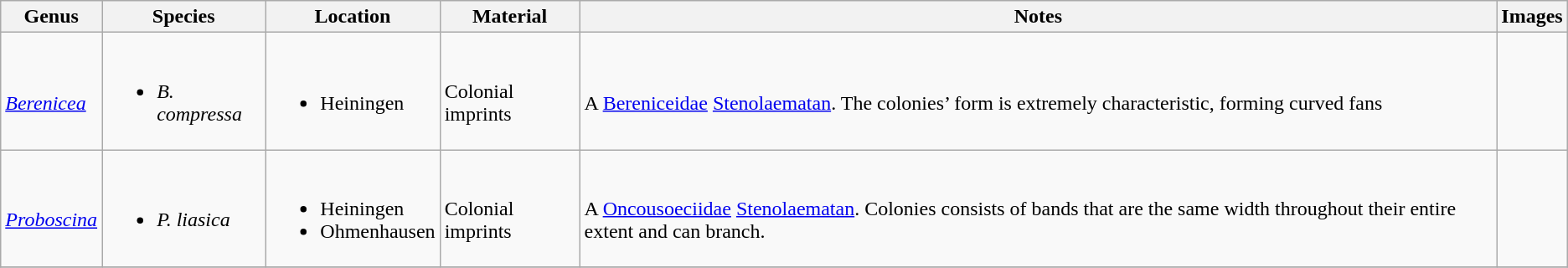<table class = "wikitable">
<tr>
<th>Genus</th>
<th>Species</th>
<th>Location</th>
<th>Material</th>
<th>Notes</th>
<th>Images</th>
</tr>
<tr>
<td><br><em><a href='#'>Berenicea</a></em></td>
<td><br><ul><li><em>B. compressa</em></li></ul></td>
<td><br><ul><li>Heiningen</li></ul></td>
<td><br>Colonial imprints</td>
<td><br>A <a href='#'>Bereniceidae</a> <a href='#'>Stenolaematan</a>. The colonies’ form is extremely characteristic, forming curved fans</td>
<td></td>
</tr>
<tr>
<td><br><em><a href='#'>Proboscina</a></em></td>
<td><br><ul><li><em>P. liasica</em></li></ul></td>
<td><br><ul><li>Heiningen</li><li>Ohmenhausen</li></ul></td>
<td><br>Colonial imprints</td>
<td><br>A <a href='#'>Oncousoeciidae</a> <a href='#'>Stenolaematan</a>. Colonies consists of bands that are the same width throughout their entire extent and can branch.</td>
<td><br></td>
</tr>
<tr>
</tr>
</table>
